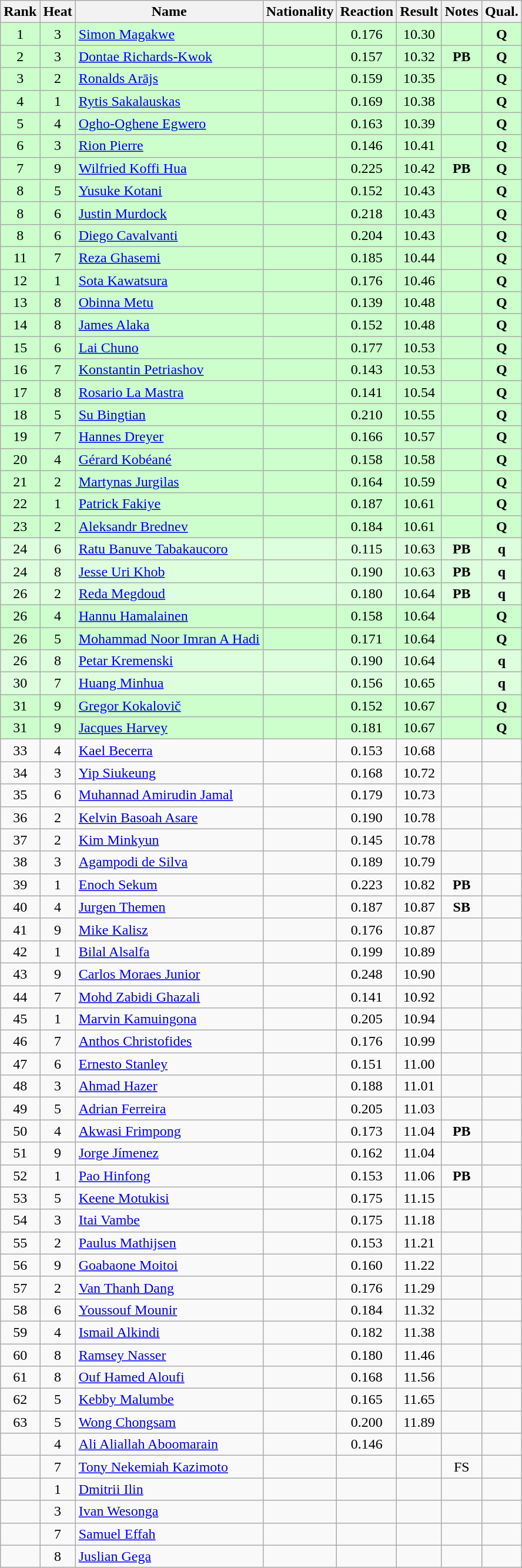<table class="wikitable sortable" style="text-align:center">
<tr>
<th>Rank</th>
<th>Heat</th>
<th>Name</th>
<th>Nationality</th>
<th>Reaction</th>
<th>Result</th>
<th>Notes</th>
<th>Qual.</th>
</tr>
<tr bgcolor=ccffcc>
<td>1</td>
<td>3</td>
<td align="left"><a href='#'>Simon Magakwe</a></td>
<td align="left"></td>
<td>0.176</td>
<td>10.30</td>
<td></td>
<td><strong>Q</strong></td>
</tr>
<tr bgcolor=ccffcc>
<td>2</td>
<td>3</td>
<td align="left"><a href='#'>Dontae Richards-Kwok</a></td>
<td align="left"></td>
<td>0.157</td>
<td>10.32</td>
<td><strong>PB</strong></td>
<td><strong>Q</strong></td>
</tr>
<tr bgcolor=ccffcc>
<td>3</td>
<td>2</td>
<td align="left"><a href='#'>Ronalds Arājs</a></td>
<td align="left"></td>
<td>0.159</td>
<td>10.35</td>
<td></td>
<td><strong>Q</strong></td>
</tr>
<tr bgcolor=ccffcc>
<td>4</td>
<td>1</td>
<td align="left"><a href='#'>Rytis Sakalauskas</a></td>
<td align="left"></td>
<td>0.169</td>
<td>10.38</td>
<td></td>
<td><strong>Q</strong></td>
</tr>
<tr bgcolor=ccffcc>
<td>5</td>
<td>4</td>
<td align="left"><a href='#'>Ogho-Oghene Egwero</a></td>
<td align="left"></td>
<td>0.163</td>
<td>10.39</td>
<td></td>
<td><strong>Q</strong></td>
</tr>
<tr bgcolor=ccffcc>
<td>6</td>
<td>3</td>
<td align="left"><a href='#'>Rion Pierre</a></td>
<td align="left"></td>
<td>0.146</td>
<td>10.41</td>
<td></td>
<td><strong>Q</strong></td>
</tr>
<tr bgcolor=ccffcc>
<td>7</td>
<td>9</td>
<td align="left"><a href='#'>Wilfried Koffi Hua</a></td>
<td align="left"></td>
<td>0.225</td>
<td>10.42</td>
<td><strong>PB</strong></td>
<td><strong>Q</strong></td>
</tr>
<tr bgcolor=ccffcc>
<td>8</td>
<td>5</td>
<td align="left"><a href='#'>Yusuke Kotani</a></td>
<td align="left"></td>
<td>0.152</td>
<td>10.43</td>
<td></td>
<td><strong>Q</strong></td>
</tr>
<tr bgcolor=ccffcc>
<td>8</td>
<td>6</td>
<td align="left"><a href='#'>Justin Murdock</a></td>
<td align="left"></td>
<td>0.218</td>
<td>10.43</td>
<td></td>
<td><strong>Q</strong></td>
</tr>
<tr bgcolor=ccffcc>
<td>8</td>
<td>6</td>
<td align="left"><a href='#'>Diego Cavalvanti</a></td>
<td align="left"></td>
<td>0.204</td>
<td>10.43</td>
<td></td>
<td><strong>Q</strong></td>
</tr>
<tr bgcolor=ccffcc>
<td>11</td>
<td>7</td>
<td align="left"><a href='#'>Reza Ghasemi</a></td>
<td align="left"></td>
<td>0.185</td>
<td>10.44</td>
<td></td>
<td><strong>Q</strong></td>
</tr>
<tr bgcolor=ccffcc>
<td>12</td>
<td>1</td>
<td align="left"><a href='#'>Sota Kawatsura</a></td>
<td align="left"></td>
<td>0.176</td>
<td>10.46</td>
<td></td>
<td><strong>Q</strong></td>
</tr>
<tr bgcolor=ccffcc>
<td>13</td>
<td>8</td>
<td align="left"><a href='#'>Obinna Metu</a></td>
<td align="left"></td>
<td>0.139</td>
<td>10.48</td>
<td></td>
<td><strong>Q</strong></td>
</tr>
<tr bgcolor=ccffcc>
<td>14</td>
<td>8</td>
<td align="left"><a href='#'>James Alaka</a></td>
<td align="left"></td>
<td>0.152</td>
<td>10.48</td>
<td></td>
<td><strong>Q</strong></td>
</tr>
<tr bgcolor=ccffcc>
<td>15</td>
<td>6</td>
<td align="left"><a href='#'>Lai Chuno</a></td>
<td align="left"></td>
<td>0.177</td>
<td>10.53</td>
<td></td>
<td><strong>Q</strong></td>
</tr>
<tr bgcolor=ccffcc>
<td>16</td>
<td>7</td>
<td align="left"><a href='#'>Konstantin Petriashov</a></td>
<td align="left"></td>
<td>0.143</td>
<td>10.53</td>
<td></td>
<td><strong>Q</strong></td>
</tr>
<tr bgcolor=ccffcc>
<td>17</td>
<td>8</td>
<td align="left"><a href='#'>Rosario La Mastra</a></td>
<td align="left"></td>
<td>0.141</td>
<td>10.54</td>
<td></td>
<td><strong>Q</strong></td>
</tr>
<tr bgcolor=ccffcc>
<td>18</td>
<td>5</td>
<td align="left"><a href='#'>Su Bingtian</a></td>
<td align="left"></td>
<td>0.210</td>
<td>10.55</td>
<td></td>
<td><strong>Q</strong></td>
</tr>
<tr bgcolor=ccffcc>
<td>19</td>
<td>7</td>
<td align="left"><a href='#'>Hannes Dreyer</a></td>
<td align="left"></td>
<td>0.166</td>
<td>10.57</td>
<td></td>
<td><strong>Q</strong></td>
</tr>
<tr bgcolor=ccffcc>
<td>20</td>
<td>4</td>
<td align="left"><a href='#'>Gérard Kobéané</a></td>
<td align="left"></td>
<td>0.158</td>
<td>10.58</td>
<td></td>
<td><strong>Q</strong></td>
</tr>
<tr bgcolor=ccffcc>
<td>21</td>
<td>2</td>
<td align="left"><a href='#'>Martynas Jurgilas</a></td>
<td align="left"></td>
<td>0.164</td>
<td>10.59</td>
<td></td>
<td><strong>Q</strong></td>
</tr>
<tr bgcolor=ccffcc>
<td>22</td>
<td>1</td>
<td align="left"><a href='#'>Patrick Fakiye</a></td>
<td align="left"></td>
<td>0.187</td>
<td>10.61</td>
<td></td>
<td><strong>Q</strong></td>
</tr>
<tr bgcolor=ccffcc>
<td>23</td>
<td>2</td>
<td align="left"><a href='#'>Aleksandr Brednev</a></td>
<td align="left"></td>
<td>0.184</td>
<td>10.61</td>
<td></td>
<td><strong>Q</strong></td>
</tr>
<tr bgcolor=ddffdd>
<td>24</td>
<td>6</td>
<td align="left"><a href='#'>Ratu Banuve Tabakaucoro</a></td>
<td align="left"></td>
<td>0.115</td>
<td>10.63</td>
<td><strong>PB</strong></td>
<td><strong>q</strong></td>
</tr>
<tr bgcolor=ddffdd>
<td>24</td>
<td>8</td>
<td align="left"><a href='#'>Jesse Uri Khob</a></td>
<td align="left"></td>
<td>0.190</td>
<td>10.63</td>
<td><strong>PB</strong></td>
<td><strong>q</strong></td>
</tr>
<tr bgcolor=ddffdd>
<td>26</td>
<td>2</td>
<td align="left"><a href='#'>Reda Megdoud</a></td>
<td align="left"></td>
<td>0.180</td>
<td>10.64</td>
<td><strong>PB</strong></td>
<td><strong>q</strong></td>
</tr>
<tr bgcolor=ccffcc>
<td>26</td>
<td>4</td>
<td align="left"><a href='#'>Hannu Hamalainen</a></td>
<td align="left"></td>
<td>0.158</td>
<td>10.64</td>
<td></td>
<td><strong>Q</strong></td>
</tr>
<tr bgcolor=ccffcc>
<td>26</td>
<td>5</td>
<td align="left"><a href='#'>Mohammad Noor Imran A Hadi</a></td>
<td align="left"></td>
<td>0.171</td>
<td>10.64</td>
<td></td>
<td><strong>Q</strong></td>
</tr>
<tr bgcolor=ddffdd>
<td>26</td>
<td>8</td>
<td align="left"><a href='#'>Petar Kremenski</a></td>
<td align="left"></td>
<td>0.190</td>
<td>10.64</td>
<td></td>
<td><strong>q</strong></td>
</tr>
<tr bgcolor=ddffdd>
<td>30</td>
<td>7</td>
<td align="left"><a href='#'>Huang Minhua</a></td>
<td align="left"></td>
<td>0.156</td>
<td>10.65</td>
<td></td>
<td><strong>q</strong></td>
</tr>
<tr bgcolor=ccffcc>
<td>31</td>
<td>9</td>
<td align="left"><a href='#'>Gregor Kokalovič</a></td>
<td align="left"></td>
<td>0.152</td>
<td>10.67</td>
<td></td>
<td><strong>Q</strong></td>
</tr>
<tr bgcolor=ccffcc>
<td>31</td>
<td>9</td>
<td align="left"><a href='#'>Jacques Harvey</a></td>
<td align="left"></td>
<td>0.181</td>
<td>10.67</td>
<td></td>
<td><strong>Q</strong></td>
</tr>
<tr>
<td>33</td>
<td>4</td>
<td align="left"><a href='#'>Kael Becerra</a></td>
<td align="left"></td>
<td>0.153</td>
<td>10.68</td>
<td></td>
<td></td>
</tr>
<tr>
<td>34</td>
<td>3</td>
<td align="left"><a href='#'>Yip Siukeung</a></td>
<td align="left"></td>
<td>0.168</td>
<td>10.72</td>
<td></td>
<td></td>
</tr>
<tr>
<td>35</td>
<td>6</td>
<td align="left"><a href='#'>Muhannad Amirudin Jamal</a></td>
<td align="left"></td>
<td>0.179</td>
<td>10.73</td>
<td></td>
<td></td>
</tr>
<tr>
<td>36</td>
<td>2</td>
<td align="left"><a href='#'>Kelvin Basoah Asare</a></td>
<td align="left"></td>
<td>0.190</td>
<td>10.78</td>
<td></td>
<td></td>
</tr>
<tr>
<td>37</td>
<td>2</td>
<td align="left"><a href='#'>Kim Minkyun</a></td>
<td align="left"></td>
<td>0.145</td>
<td>10.78</td>
<td></td>
<td></td>
</tr>
<tr>
<td>38</td>
<td>3</td>
<td align="left"><a href='#'>Agampodi de Silva</a></td>
<td align="left"></td>
<td>0.189</td>
<td>10.79</td>
<td></td>
<td></td>
</tr>
<tr>
<td>39</td>
<td>1</td>
<td align="left"><a href='#'>Enoch Sekum</a></td>
<td align="left"></td>
<td>0.223</td>
<td>10.82</td>
<td><strong>PB</strong></td>
<td></td>
</tr>
<tr>
<td>40</td>
<td>4</td>
<td align="left"><a href='#'>Jurgen Themen</a></td>
<td align="left"></td>
<td>0.187</td>
<td>10.87</td>
<td><strong>SB</strong></td>
<td></td>
</tr>
<tr>
<td>41</td>
<td>9</td>
<td align="left"><a href='#'>Mike Kalisz</a></td>
<td align="left"></td>
<td>0.176</td>
<td>10.87</td>
<td></td>
<td></td>
</tr>
<tr>
<td>42</td>
<td>1</td>
<td align="left"><a href='#'>Bilal Alsalfa</a></td>
<td align="left"></td>
<td>0.199</td>
<td>10.89</td>
<td></td>
<td></td>
</tr>
<tr>
<td>43</td>
<td>9</td>
<td align="left"><a href='#'>Carlos Moraes Junior</a></td>
<td align="left"></td>
<td>0.248</td>
<td>10.90</td>
<td></td>
<td></td>
</tr>
<tr>
<td>44</td>
<td>7</td>
<td align="left"><a href='#'>Mohd Zabidi Ghazali</a></td>
<td align="left"></td>
<td>0.141</td>
<td>10.92</td>
<td></td>
<td></td>
</tr>
<tr>
<td>45</td>
<td>1</td>
<td align="left"><a href='#'>Marvin Kamuingona</a></td>
<td align="left"></td>
<td>0.205</td>
<td>10.94</td>
<td></td>
<td></td>
</tr>
<tr>
<td>46</td>
<td>7</td>
<td align="left"><a href='#'>Anthos Christofides</a></td>
<td align="left"></td>
<td>0.176</td>
<td>10.99</td>
<td></td>
<td></td>
</tr>
<tr>
<td>47</td>
<td>6</td>
<td align="left"><a href='#'>Ernesto Stanley</a></td>
<td align="left"></td>
<td>0.151</td>
<td>11.00</td>
<td></td>
<td></td>
</tr>
<tr>
<td>48</td>
<td>3</td>
<td align="left"><a href='#'>Ahmad Hazer</a></td>
<td align="left"></td>
<td>0.188</td>
<td>11.01</td>
<td></td>
<td></td>
</tr>
<tr>
<td>49</td>
<td>5</td>
<td align="left"><a href='#'>Adrian Ferreira</a></td>
<td align="left"></td>
<td>0.205</td>
<td>11.03</td>
<td></td>
<td></td>
</tr>
<tr>
<td>50</td>
<td>4</td>
<td align="left"><a href='#'>Akwasi Frimpong</a></td>
<td align="left"></td>
<td>0.173</td>
<td>11.04</td>
<td><strong>PB</strong></td>
<td></td>
</tr>
<tr>
<td>51</td>
<td>9</td>
<td align="left"><a href='#'>Jorge Jímenez</a></td>
<td align="left"></td>
<td>0.162</td>
<td>11.04</td>
<td></td>
<td></td>
</tr>
<tr>
<td>52</td>
<td>1</td>
<td align="left"><a href='#'>Pao Hinfong</a></td>
<td align="left"></td>
<td>0.153</td>
<td>11.06</td>
<td><strong>PB</strong></td>
<td></td>
</tr>
<tr>
<td>53</td>
<td>5</td>
<td align="left"><a href='#'>Keene Motukisi</a></td>
<td align="left"></td>
<td>0.175</td>
<td>11.15</td>
<td></td>
<td></td>
</tr>
<tr>
<td>54</td>
<td>3</td>
<td align="left"><a href='#'>Itai Vambe</a></td>
<td align="left"></td>
<td>0.175</td>
<td>11.18</td>
<td></td>
<td></td>
</tr>
<tr>
<td>55</td>
<td>2</td>
<td align="left"><a href='#'>Paulus Mathijsen</a></td>
<td align="left"></td>
<td>0.153</td>
<td>11.21</td>
<td></td>
<td></td>
</tr>
<tr>
<td>56</td>
<td>9</td>
<td align="left"><a href='#'>Goabaone Moitoi</a></td>
<td align="left"></td>
<td>0.160</td>
<td>11.22</td>
<td></td>
<td></td>
</tr>
<tr>
<td>57</td>
<td>2</td>
<td align="left"><a href='#'>Van Thanh Dang</a></td>
<td align="left"></td>
<td>0.176</td>
<td>11.29</td>
<td></td>
<td></td>
</tr>
<tr>
<td>58</td>
<td>6</td>
<td align="left"><a href='#'>Youssouf Mounir</a></td>
<td align="left"></td>
<td>0.184</td>
<td>11.32</td>
<td></td>
<td></td>
</tr>
<tr>
<td>59</td>
<td>4</td>
<td align="left"><a href='#'>Ismail Alkindi</a></td>
<td align="left"></td>
<td>0.182</td>
<td>11.38</td>
<td></td>
<td></td>
</tr>
<tr>
<td>60</td>
<td>8</td>
<td align="left"><a href='#'>Ramsey Nasser</a></td>
<td align="left"></td>
<td>0.180</td>
<td>11.46</td>
<td></td>
<td></td>
</tr>
<tr>
<td>61</td>
<td>8</td>
<td align="left"><a href='#'>Ouf Hamed Aloufi</a></td>
<td align="left"></td>
<td>0.168</td>
<td>11.56</td>
<td></td>
<td></td>
</tr>
<tr>
<td>62</td>
<td>5</td>
<td align="left"><a href='#'>Kebby Malumbe</a></td>
<td align="left"></td>
<td>0.165</td>
<td>11.65</td>
<td></td>
<td></td>
</tr>
<tr>
<td>63</td>
<td>5</td>
<td align="left"><a href='#'>Wong Chongsam</a></td>
<td align="left"></td>
<td>0.200</td>
<td>11.89</td>
<td></td>
<td></td>
</tr>
<tr>
<td></td>
<td>4</td>
<td align="left"><a href='#'>Ali Aliallah Aboomarain</a></td>
<td align="left"></td>
<td>0.146</td>
<td></td>
<td></td>
<td></td>
</tr>
<tr>
<td></td>
<td>7</td>
<td align="left"><a href='#'>Tony Nekemiah Kazimoto</a></td>
<td align="left"></td>
<td></td>
<td></td>
<td>FS</td>
<td></td>
</tr>
<tr>
<td></td>
<td>1</td>
<td align="left"><a href='#'>Dmitrii Ilin</a></td>
<td align="left"></td>
<td></td>
<td></td>
<td></td>
<td></td>
</tr>
<tr>
<td></td>
<td>3</td>
<td align="left"><a href='#'>Ivan Wesonga</a></td>
<td align="left"></td>
<td></td>
<td></td>
<td></td>
<td></td>
</tr>
<tr>
<td></td>
<td>7</td>
<td align="left"><a href='#'>Samuel Effah</a></td>
<td align="left"></td>
<td></td>
<td></td>
<td></td>
<td></td>
</tr>
<tr>
<td></td>
<td>8</td>
<td align="left"><a href='#'>Juslian Gega</a></td>
<td align="left"></td>
<td></td>
<td></td>
<td></td>
<td></td>
</tr>
</table>
